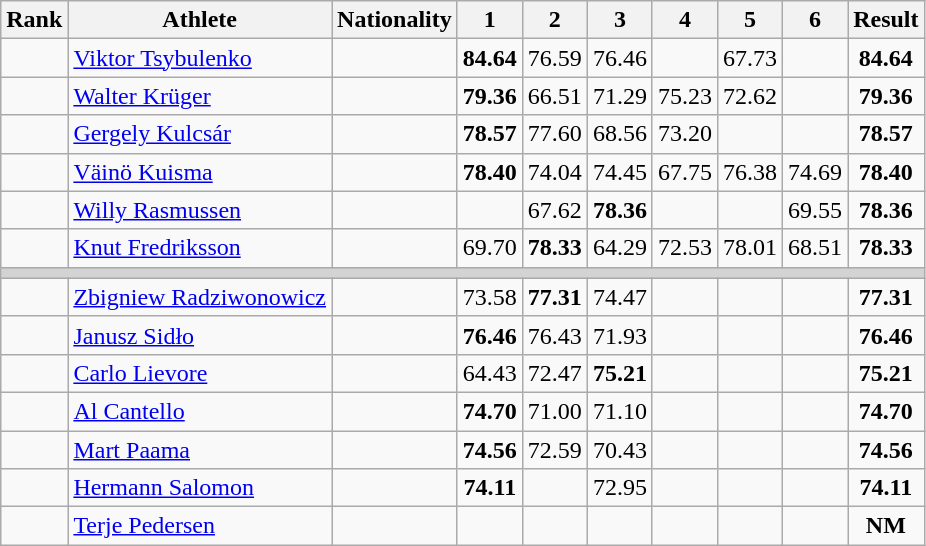<table class="wikitable sortable" style="text-align:center">
<tr>
<th>Rank</th>
<th>Athlete</th>
<th>Nationality</th>
<th>1</th>
<th>2</th>
<th>3</th>
<th>4</th>
<th>5</th>
<th>6</th>
<th>Result</th>
</tr>
<tr>
<td></td>
<td align=left><a href='#'>Viktor Tsybulenko</a></td>
<td align=left></td>
<td><strong>84.64</strong></td>
<td>76.59</td>
<td>76.46</td>
<td></td>
<td>67.73</td>
<td></td>
<td><strong>84.64</strong></td>
</tr>
<tr>
<td></td>
<td align=left><a href='#'>Walter Krüger</a></td>
<td align=left></td>
<td><strong>79.36</strong></td>
<td>66.51</td>
<td>71.29</td>
<td>75.23</td>
<td>72.62</td>
<td></td>
<td><strong>79.36</strong></td>
</tr>
<tr>
<td></td>
<td align=left><a href='#'>Gergely Kulcsár</a></td>
<td align=left></td>
<td><strong>78.57</strong></td>
<td>77.60</td>
<td>68.56</td>
<td>73.20</td>
<td></td>
<td></td>
<td><strong>78.57</strong></td>
</tr>
<tr>
<td></td>
<td align=left><a href='#'>Väinö Kuisma</a></td>
<td align=left></td>
<td><strong>78.40</strong></td>
<td>74.04</td>
<td>74.45</td>
<td>67.75</td>
<td>76.38</td>
<td>74.69</td>
<td><strong>78.40</strong></td>
</tr>
<tr>
<td></td>
<td align=left><a href='#'>Willy Rasmussen</a></td>
<td align=left></td>
<td></td>
<td>67.62</td>
<td><strong>78.36</strong></td>
<td></td>
<td></td>
<td>69.55</td>
<td><strong>78.36</strong></td>
</tr>
<tr>
<td></td>
<td align=left><a href='#'>Knut Fredriksson</a></td>
<td align=left></td>
<td>69.70</td>
<td><strong>78.33</strong></td>
<td>64.29</td>
<td>72.53</td>
<td>78.01</td>
<td>68.51</td>
<td><strong>78.33</strong></td>
</tr>
<tr>
<td colspan=10 bgcolor=lightgray></td>
</tr>
<tr>
<td></td>
<td align=left><a href='#'>Zbigniew Radziwonowicz</a></td>
<td align=left></td>
<td>73.58</td>
<td><strong>77.31</strong></td>
<td>74.47</td>
<td></td>
<td></td>
<td></td>
<td><strong>77.31</strong></td>
</tr>
<tr>
<td></td>
<td align=left><a href='#'>Janusz Sidło</a></td>
<td align=left></td>
<td><strong>76.46</strong></td>
<td>76.43</td>
<td>71.93</td>
<td></td>
<td></td>
<td></td>
<td><strong>76.46</strong></td>
</tr>
<tr>
<td></td>
<td align=left><a href='#'>Carlo Lievore</a></td>
<td align=left></td>
<td>64.43</td>
<td>72.47</td>
<td><strong>75.21</strong></td>
<td></td>
<td></td>
<td></td>
<td><strong>75.21</strong></td>
</tr>
<tr>
<td></td>
<td align=left><a href='#'>Al Cantello</a></td>
<td align=left></td>
<td><strong>74.70</strong></td>
<td>71.00</td>
<td>71.10</td>
<td></td>
<td></td>
<td></td>
<td><strong>74.70</strong></td>
</tr>
<tr>
<td></td>
<td align=left><a href='#'>Mart Paama</a></td>
<td align=left></td>
<td><strong>74.56</strong></td>
<td>72.59</td>
<td>70.43</td>
<td></td>
<td></td>
<td></td>
<td><strong>74.56</strong></td>
</tr>
<tr>
<td></td>
<td align=left><a href='#'>Hermann Salomon</a></td>
<td align=left></td>
<td><strong>74.11</strong></td>
<td></td>
<td>72.95</td>
<td></td>
<td></td>
<td></td>
<td><strong>74.11</strong></td>
</tr>
<tr>
<td></td>
<td align=left><a href='#'>Terje Pedersen</a></td>
<td align=left></td>
<td></td>
<td></td>
<td></td>
<td></td>
<td></td>
<td></td>
<td><strong>NM</strong></td>
</tr>
</table>
